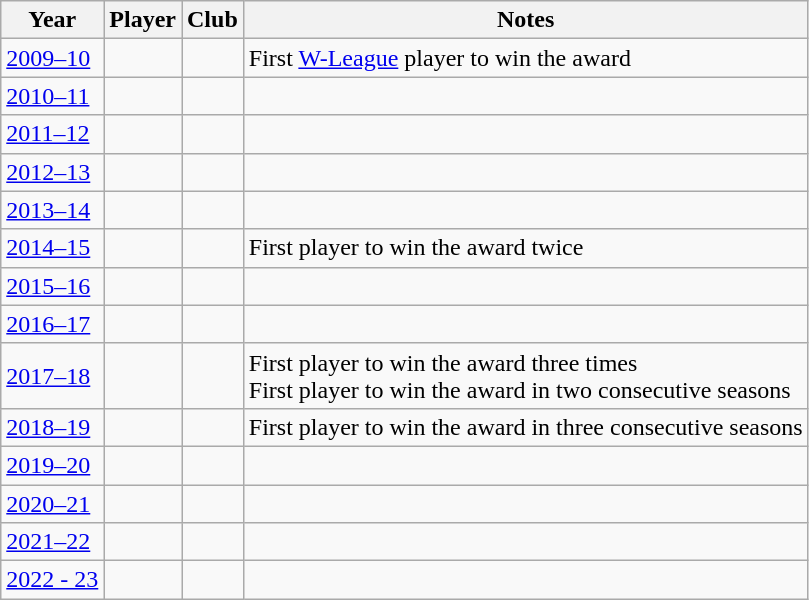<table class="sortable wikitable" style="text-align: left;">
<tr>
<th>Year</th>
<th>Player</th>
<th>Club</th>
<th class="unsortable" align=center>Notes</th>
</tr>
<tr>
<td align=left><a href='#'>2009–10</a></td>
<td></td>
<td></td>
<td>First <a href='#'>W-League</a> player to win the award</td>
</tr>
<tr>
<td align=left><a href='#'>2010–11</a></td>
<td></td>
<td></td>
<td></td>
</tr>
<tr>
<td align=left><a href='#'>2011–12</a></td>
<td></td>
<td></td>
<td></td>
</tr>
<tr>
<td align=left><a href='#'>2012–13</a></td>
<td></td>
<td></td>
<td></td>
</tr>
<tr>
<td align=left><a href='#'>2013–14</a></td>
<td></td>
<td></td>
<td></td>
</tr>
<tr>
<td align=left><a href='#'>2014–15</a></td>
<td></td>
<td></td>
<td>First player to win the award twice</td>
</tr>
<tr>
<td align=left><a href='#'>2015–16</a></td>
<td></td>
<td></td>
<td></td>
</tr>
<tr>
<td align=left><a href='#'>2016–17</a></td>
<td></td>
<td></td>
<td><br></td>
</tr>
<tr>
<td align=left><a href='#'>2017–18</a></td>
<td></td>
<td></td>
<td>First player to win the award three times<br>First player to win the award in two consecutive seasons</td>
</tr>
<tr>
<td align=left><a href='#'>2018–19</a></td>
<td></td>
<td></td>
<td>First player to win the award in three consecutive seasons</td>
</tr>
<tr>
<td align=left><a href='#'>2019–20</a></td>
<td></td>
<td></td>
<td></td>
</tr>
<tr>
<td align=left><a href='#'>2020–21</a></td>
<td></td>
<td></td>
<td></td>
</tr>
<tr>
<td align=left><a href='#'>2021–22</a></td>
<td></td>
<td></td>
<td></td>
</tr>
<tr>
<td><a href='#'>2022 - 23</a></td>
<td></td>
<td></td>
<td></td>
</tr>
</table>
